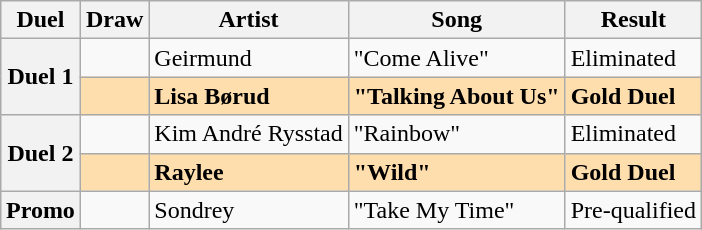<table class="sortable wikitable" style="margin: 1em auto 1em auto">
<tr>
<th scope="col">Duel</th>
<th scope="col">Draw</th>
<th scope="col">Artist</th>
<th scope="col">Song</th>
<th scope="col">Result</th>
</tr>
<tr>
<th scope="row" rowspan="2">Duel 1</th>
<td></td>
<td>Geirmund</td>
<td>"Come Alive"</td>
<td>Eliminated</td>
</tr>
<tr style="background: navajowhite; font-weight: bold;">
<td></td>
<td>Lisa Børud</td>
<td>"Talking About Us"</td>
<td>Gold Duel</td>
</tr>
<tr>
<th scope="row" rowspan="2">Duel 2</th>
<td></td>
<td>Kim André Rysstad</td>
<td>"Rainbow"</td>
<td>Eliminated</td>
</tr>
<tr style="background: navajowhite; font-weight: bold;">
<td></td>
<td>Raylee</td>
<td>"Wild"</td>
<td>Gold Duel</td>
</tr>
<tr>
<th scope="row">Promo</th>
<td></td>
<td>Sondrey</td>
<td>"Take My Time"</td>
<td>Pre-qualified</td>
</tr>
</table>
